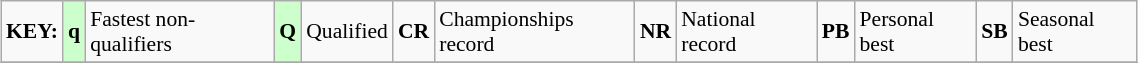<table class="wikitable" style="margin:0.5em auto; font-size:90%;position:relative;" width=60%>
<tr>
<td><strong>KEY:</strong></td>
<td bgcolor=ccffcc align=center><strong>q</strong></td>
<td>Fastest non-qualifiers</td>
<td bgcolor=ccffcc align=center><strong>Q</strong></td>
<td>Qualified</td>
<td align=center><strong>CR</strong></td>
<td>Championships record</td>
<td align=center><strong>NR</strong></td>
<td>National record</td>
<td align=center><strong>PB</strong></td>
<td>Personal best</td>
<td align=center><strong>SB</strong></td>
<td>Seasonal best</td>
</tr>
<tr>
</tr>
</table>
